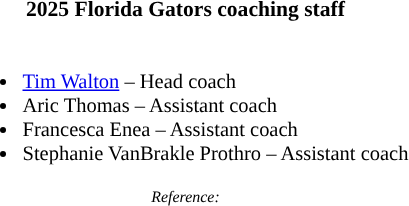<table class="toccolours" style="border-collapse:collapse; font-size:90%;">
<tr>
<th colspan=9>2025 Florida Gators coaching staff</th>
</tr>
<tr>
<td style="text-align: left; font-size: 95%;" valign="top"><br><ul><li><a href='#'>Tim Walton</a> – Head coach</li><li>Aric Thomas – Assistant coach</li><li>Francesca Enea – Assistant coach</li><li>Stephanie VanBrakle Prothro – Assistant coach</li></ul></td>
</tr>
<tr>
<td colspan="4"  style="font-size:8pt; text-align:center;"><em>Reference:</em></td>
</tr>
</table>
